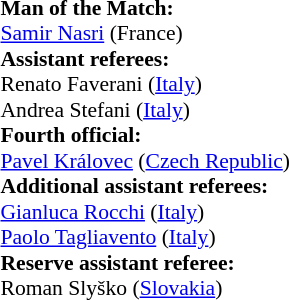<table style="width:100%; font-size:90%;">
<tr>
<td><br><strong>Man of the Match:</strong>
<br><a href='#'>Samir Nasri</a> (France)<br><strong>Assistant referees:</strong>
<br>Renato Faverani (<a href='#'>Italy</a>)
<br>Andrea Stefani (<a href='#'>Italy</a>)
<br><strong>Fourth official:</strong>
<br><a href='#'>Pavel Královec</a> (<a href='#'>Czech Republic</a>)
<br><strong>Additional assistant referees:</strong>
<br><a href='#'>Gianluca Rocchi</a> (<a href='#'>Italy</a>)
<br><a href='#'>Paolo Tagliavento</a> (<a href='#'>Italy</a>)
<br><strong>Reserve assistant referee:</strong>
<br>Roman Slyško (<a href='#'>Slovakia</a>)</td>
</tr>
</table>
